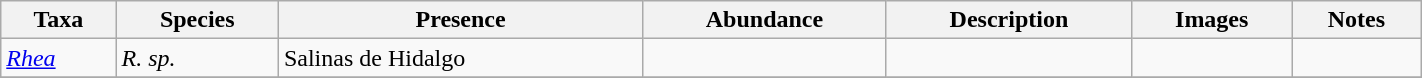<table class="wikitable sortable" align="center" width="75%">
<tr>
<th>Taxa</th>
<th>Species</th>
<th>Presence</th>
<th>Abundance</th>
<th>Description</th>
<th>Images</th>
<th>Notes</th>
</tr>
<tr>
<td><em><a href='#'>Rhea</a></em></td>
<td><em>R. sp.</em></td>
<td>Salinas de Hidalgo</td>
<td></td>
<td></td>
<td></td>
<td align=center></td>
</tr>
<tr>
</tr>
</table>
